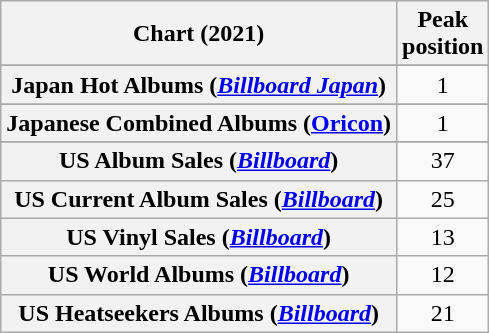<table class="wikitable sortable plainrowheaders" style="text-align:center">
<tr>
<th scope="col">Chart (2021)</th>
<th scope="col">Peak<br>position</th>
</tr>
<tr>
</tr>
<tr>
<th scope="row">Japan Hot Albums (<em><a href='#'>Billboard Japan</a></em>)</th>
<td>1</td>
</tr>
<tr>
</tr>
<tr>
<th scope="row">Japanese Combined Albums (<a href='#'>Oricon</a>)</th>
<td>1</td>
</tr>
<tr>
</tr>
<tr>
<th scope="row">US Album Sales (<em><a href='#'>Billboard</a></em>)</th>
<td>37</td>
</tr>
<tr>
<th scope="row">US Current Album Sales (<em><a href='#'>Billboard</a></em>)</th>
<td>25</td>
</tr>
<tr>
<th scope="row">US Vinyl Sales (<em><a href='#'>Billboard</a></em>)</th>
<td>13</td>
</tr>
<tr>
<th scope="row">US World Albums (<em><a href='#'>Billboard</a></em>)</th>
<td>12</td>
</tr>
<tr>
<th scope="row">US Heatseekers Albums (<em><a href='#'>Billboard</a></em>)</th>
<td>21</td>
</tr>
</table>
